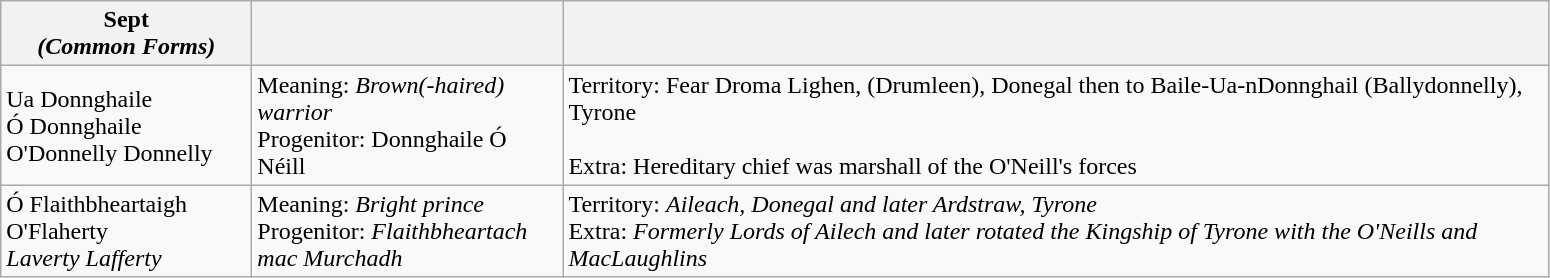<table class="wikitable">
<tr>
<th width="160"><strong>Sept</strong><br><strong><em>(Common Forms)</em></strong></th>
<th width="200"></th>
<th width="650"></th>
</tr>
<tr>
<td>Ua Donnghaile<br>Ó Donnghaile<br>O'Donnelly Donnelly</td>
<td>Meaning: <em>Brown(-haired) warrior</em><br>Progenitor: Donnghaile Ó Néill</td>
<td>Territory: Fear Droma Lighen, (Drumleen), Donegal then to Baile-Ua-nDonnghail (Ballydonnelly), Tyrone<br><br>Extra: Hereditary chief was marshall of the O'Neill's forces</td>
</tr>
<tr>
<td>Ó Flaithbheartaigh<br>O'Flaherty<br><em>Laverty Lafferty</em></td>
<td>Meaning: <em>Bright prince</em><br>Progenitor: <em>Flaithbheartach mac Murchadh</em></td>
<td>Territory: <em>Aileach, Donegal and later Ardstraw, Tyrone</em><br>Extra: <em>Formerly Lords of Ailech and later rotated the Kingship of Tyrone with the O'Neills and MacLaughlins</em></td>
</tr>
</table>
